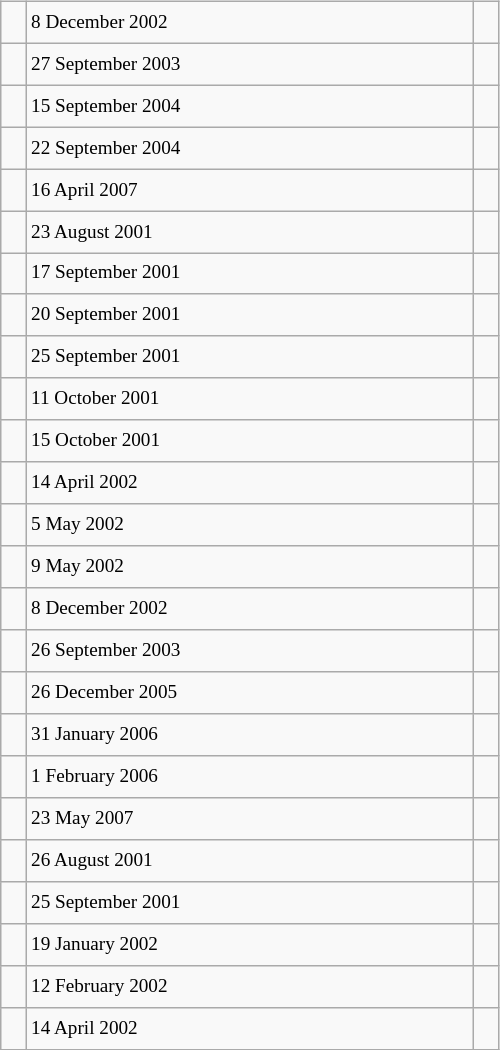<table class="wikitable" style="font-size: 80%; float: left; width: 26em; margin-right: 1em; height: 700px">
<tr>
<td></td>
<td>8 December 2002</td>
<td></td>
</tr>
<tr>
<td></td>
<td>27 September 2003</td>
<td></td>
</tr>
<tr>
<td></td>
<td>15 September 2004</td>
<td></td>
</tr>
<tr>
<td></td>
<td>22 September 2004</td>
<td></td>
</tr>
<tr>
<td></td>
<td>16 April 2007</td>
<td></td>
</tr>
<tr>
<td></td>
<td>23 August 2001</td>
<td></td>
</tr>
<tr>
<td></td>
<td>17 September 2001</td>
<td></td>
</tr>
<tr>
<td></td>
<td>20 September 2001</td>
<td></td>
</tr>
<tr>
<td></td>
<td>25 September 2001</td>
<td></td>
</tr>
<tr>
<td></td>
<td>11 October 2001</td>
<td></td>
</tr>
<tr>
<td></td>
<td>15 October 2001</td>
<td></td>
</tr>
<tr>
<td></td>
<td>14 April 2002</td>
<td></td>
</tr>
<tr>
<td></td>
<td>5 May 2002</td>
<td></td>
</tr>
<tr>
<td></td>
<td>9 May 2002</td>
<td></td>
</tr>
<tr>
<td></td>
<td>8 December 2002</td>
<td></td>
</tr>
<tr>
<td></td>
<td>26 September 2003</td>
<td></td>
</tr>
<tr>
<td></td>
<td>26 December 2005</td>
<td></td>
</tr>
<tr>
<td></td>
<td>31 January 2006</td>
<td></td>
</tr>
<tr>
<td></td>
<td>1 February 2006</td>
<td></td>
</tr>
<tr>
<td></td>
<td>23 May 2007</td>
<td></td>
</tr>
<tr>
<td></td>
<td>26 August 2001</td>
<td></td>
</tr>
<tr>
<td></td>
<td>25 September 2001</td>
<td></td>
</tr>
<tr>
<td></td>
<td>19 January 2002</td>
<td></td>
</tr>
<tr>
<td></td>
<td>12 February 2002</td>
<td></td>
</tr>
<tr>
<td></td>
<td>14 April 2002</td>
<td></td>
</tr>
</table>
